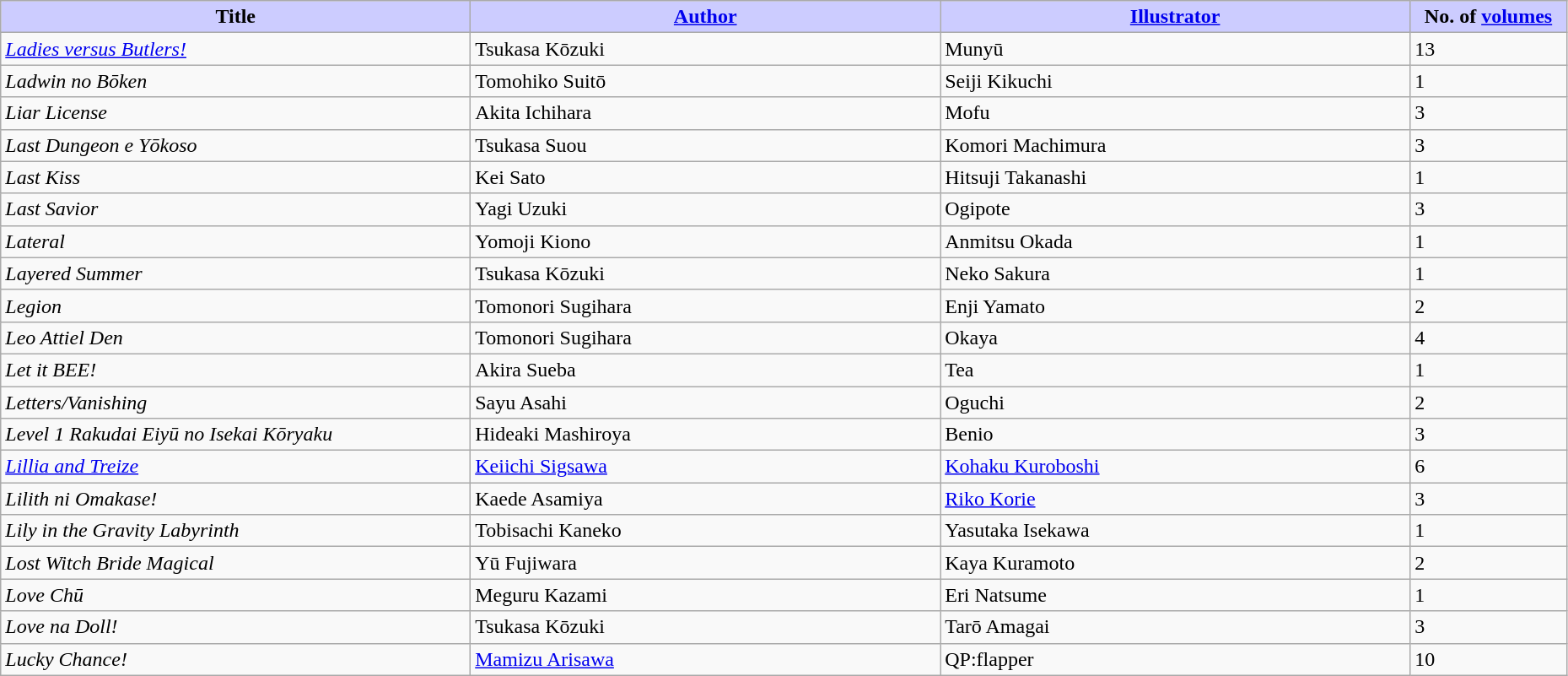<table class="wikitable" style="width: 98%;">
<tr>
<th width=30% style="background:#ccf;">Title</th>
<th width=30% style="background:#ccf;"><a href='#'>Author</a></th>
<th width=30% style="background:#ccf;"><a href='#'>Illustrator</a></th>
<th width=10% style="background:#ccf;">No. of <a href='#'>volumes</a></th>
</tr>
<tr>
<td><em><a href='#'>Ladies versus Butlers!</a></em></td>
<td>Tsukasa Kōzuki</td>
<td>Munyū</td>
<td>13</td>
</tr>
<tr>
<td><em>Ladwin no Bōken</em></td>
<td>Tomohiko Suitō</td>
<td>Seiji Kikuchi</td>
<td>1</td>
</tr>
<tr>
<td><em>Liar License</em></td>
<td>Akita Ichihara</td>
<td>Mofu</td>
<td>3</td>
</tr>
<tr>
<td><em>Last Dungeon e Yōkoso</em></td>
<td>Tsukasa Suou</td>
<td>Komori Machimura</td>
<td>3</td>
</tr>
<tr>
<td><em>Last Kiss</em></td>
<td>Kei Sato</td>
<td>Hitsuji Takanashi</td>
<td>1</td>
</tr>
<tr>
<td><em>Last Savior</em></td>
<td>Yagi Uzuki</td>
<td>Ogipote</td>
<td>3</td>
</tr>
<tr>
<td><em>Lateral</em></td>
<td>Yomoji Kiono</td>
<td>Anmitsu Okada</td>
<td>1</td>
</tr>
<tr>
<td><em>Layered Summer</em></td>
<td>Tsukasa Kōzuki</td>
<td>Neko Sakura</td>
<td>1</td>
</tr>
<tr>
<td><em>Legion</em></td>
<td>Tomonori Sugihara</td>
<td>Enji Yamato</td>
<td>2</td>
</tr>
<tr>
<td><em>Leo Attiel Den</em></td>
<td>Tomonori Sugihara</td>
<td>Okaya</td>
<td>4</td>
</tr>
<tr>
<td><em>Let it BEE!</em></td>
<td>Akira Sueba</td>
<td>Tea</td>
<td>1</td>
</tr>
<tr>
<td><em>Letters/Vanishing</em></td>
<td>Sayu Asahi</td>
<td>Oguchi</td>
<td>2</td>
</tr>
<tr>
<td><em>Level 1 Rakudai Eiyū no Isekai Kōryaku</em></td>
<td>Hideaki Mashiroya</td>
<td>Benio</td>
<td>3</td>
</tr>
<tr>
<td><em><a href='#'>Lillia and Treize</a></em></td>
<td><a href='#'>Keiichi Sigsawa</a></td>
<td><a href='#'>Kohaku Kuroboshi</a></td>
<td>6</td>
</tr>
<tr>
<td><em>Lilith ni Omakase!</em></td>
<td>Kaede Asamiya</td>
<td><a href='#'>Riko Korie</a></td>
<td>3</td>
</tr>
<tr>
<td><em>Lily in the Gravity Labyrinth</em></td>
<td>Tobisachi Kaneko</td>
<td>Yasutaka Isekawa</td>
<td>1</td>
</tr>
<tr>
<td><em>Lost Witch Bride Magical</em></td>
<td>Yū Fujiwara</td>
<td>Kaya Kuramoto</td>
<td>2</td>
</tr>
<tr>
<td><em>Love Chū</em></td>
<td>Meguru Kazami</td>
<td>Eri Natsume</td>
<td>1</td>
</tr>
<tr>
<td><em>Love na Doll!</em></td>
<td>Tsukasa Kōzuki</td>
<td>Tarō Amagai</td>
<td>3</td>
</tr>
<tr>
<td><em>Lucky Chance!</em></td>
<td><a href='#'>Mamizu Arisawa</a></td>
<td>QP:flapper</td>
<td>10</td>
</tr>
</table>
